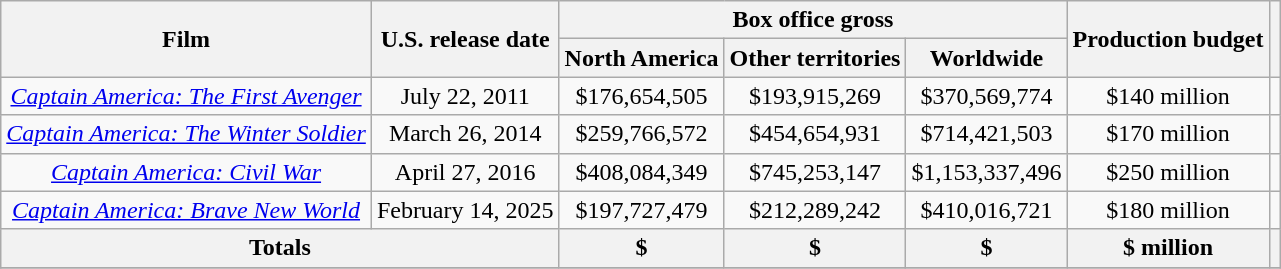<table class="wikitable sortable" style="text-align:center;">
<tr>
<th rowspan="2">Film</th>
<th rowspan="2">U.S. release date</th>
<th colspan="3">Box office gross</th>
<th rowspan="2">Production budget</th>
<th rowspan="2" class=unsortable></th>
</tr>
<tr>
<th>North America</th>
<th>Other territories</th>
<th>Worldwide</th>
</tr>
<tr>
<td><em><a href='#'>Captain America: The First Avenger</a></em></td>
<td>July 22, 2011</td>
<td>$176,654,505</td>
<td>$193,915,269</td>
<td>$370,569,774</td>
<td>$140 million</td>
<td></td>
</tr>
<tr>
<td><em><a href='#'>Captain America: The Winter Soldier</a></em></td>
<td>March 26, 2014</td>
<td>$259,766,572</td>
<td>$454,654,931</td>
<td>$714,421,503</td>
<td>$170 million</td>
<td></td>
</tr>
<tr>
<td><em><a href='#'>Captain America: Civil War</a></em></td>
<td>April 27, 2016</td>
<td>$408,084,349</td>
<td>$745,253,147</td>
<td>$1,153,337,496</td>
<td>$250 million</td>
<td></td>
</tr>
<tr>
<td><em><a href='#'>Captain America: Brave New World</a></em></td>
<td>February 14, 2025</td>
<td>$197,727,479</td>
<td>$212,289,242</td>
<td>$410,016,721</td>
<td>$180 million</td>
<td></td>
</tr>
<tr>
<th colspan="2">Totals</th>
<th>$</th>
<th>$</th>
<th>$</th>
<th>$ million</th>
<th></th>
</tr>
<tr>
</tr>
</table>
